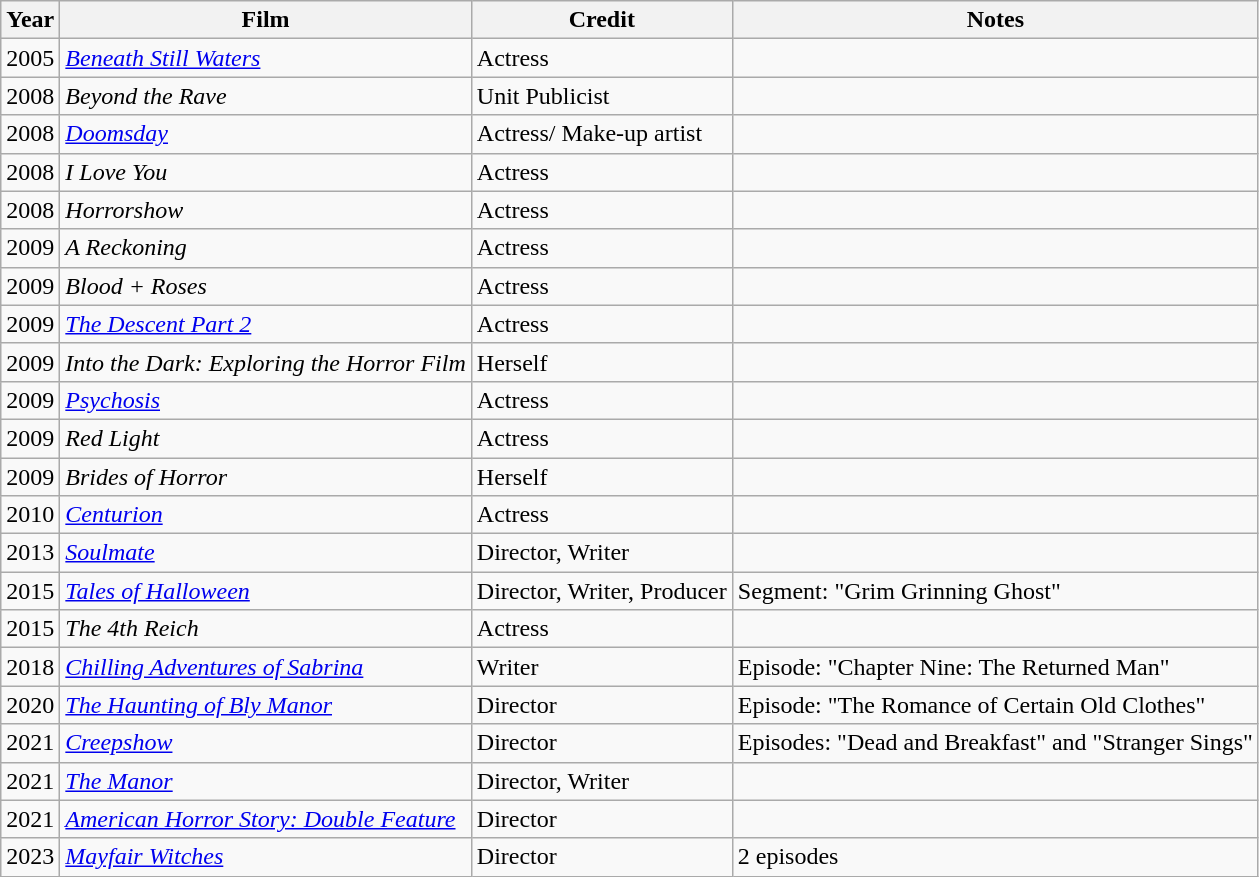<table class="wikitable">
<tr>
<th>Year</th>
<th>Film</th>
<th>Credit</th>
<th>Notes</th>
</tr>
<tr>
<td>2005</td>
<td><em><a href='#'>Beneath Still Waters</a></em></td>
<td>Actress</td>
<td></td>
</tr>
<tr>
<td>2008</td>
<td><em>Beyond the Rave</em></td>
<td>Unit Publicist</td>
<td></td>
</tr>
<tr>
<td>2008</td>
<td><em><a href='#'>Doomsday</a></em></td>
<td>Actress/ Make-up artist</td>
<td></td>
</tr>
<tr>
<td>2008</td>
<td><em>I Love You</em></td>
<td>Actress</td>
<td></td>
</tr>
<tr>
<td>2008</td>
<td><em>Horrorshow</em></td>
<td>Actress</td>
<td></td>
</tr>
<tr>
<td>2009</td>
<td><em>A Reckoning</em></td>
<td>Actress</td>
<td></td>
</tr>
<tr>
<td>2009</td>
<td><em>Blood + Roses</em></td>
<td>Actress</td>
<td></td>
</tr>
<tr>
<td>2009</td>
<td><em><a href='#'>The Descent Part 2</a></em></td>
<td>Actress</td>
<td></td>
</tr>
<tr>
<td>2009</td>
<td><em>Into the Dark: Exploring the Horror Film</em></td>
<td>Herself</td>
<td></td>
</tr>
<tr>
<td>2009</td>
<td><em><a href='#'>Psychosis</a></em></td>
<td>Actress</td>
<td></td>
</tr>
<tr>
<td>2009</td>
<td><em>Red Light</em></td>
<td>Actress</td>
<td></td>
</tr>
<tr>
<td>2009</td>
<td><em>Brides of Horror</em></td>
<td>Herself</td>
<td></td>
</tr>
<tr>
<td>2010</td>
<td><em><a href='#'>Centurion</a></em></td>
<td>Actress</td>
<td></td>
</tr>
<tr>
<td>2013</td>
<td><em><a href='#'>Soulmate</a></em></td>
<td>Director, Writer</td>
<td></td>
</tr>
<tr>
<td>2015</td>
<td><em><a href='#'>Tales of Halloween</a></em></td>
<td>Director, Writer, Producer</td>
<td>Segment: "Grim Grinning Ghost"</td>
</tr>
<tr>
<td>2015</td>
<td><em>The 4th Reich</em></td>
<td>Actress</td>
<td></td>
</tr>
<tr>
<td>2018</td>
<td><em><a href='#'>Chilling Adventures of Sabrina</a></em></td>
<td>Writer</td>
<td>Episode: "Chapter Nine: The Returned Man"</td>
</tr>
<tr>
<td>2020</td>
<td><em><a href='#'>The Haunting of Bly Manor</a></em></td>
<td>Director</td>
<td>Episode: "The Romance of Certain Old Clothes"</td>
</tr>
<tr>
<td>2021</td>
<td><em><a href='#'>Creepshow</a></em></td>
<td>Director</td>
<td>Episodes: "Dead and Breakfast" and "Stranger Sings"</td>
</tr>
<tr>
<td>2021</td>
<td><em><a href='#'>The Manor</a></em></td>
<td>Director, Writer</td>
<td></td>
</tr>
<tr>
<td>2021</td>
<td><em><a href='#'>American Horror Story: Double Feature</a></em></td>
<td>Director</td>
<td></td>
</tr>
<tr>
<td>2023</td>
<td><em><a href='#'>Mayfair Witches</a></em></td>
<td>Director</td>
<td>2 episodes</td>
</tr>
</table>
